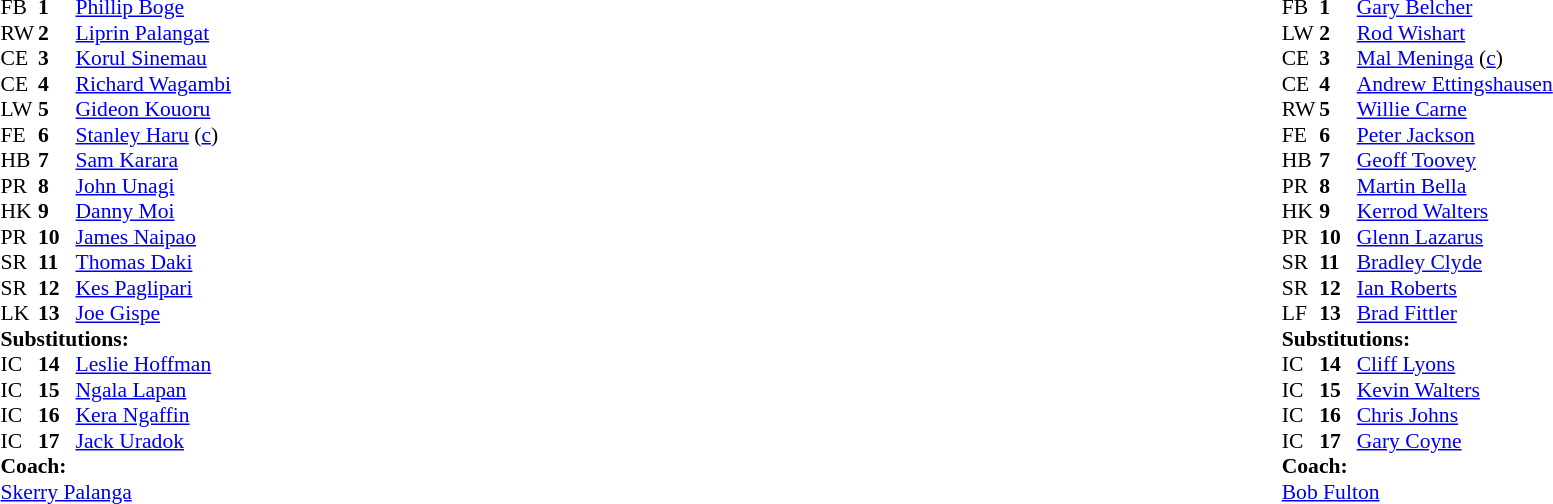<table width="100%">
<tr>
<td valign="top" width="50%"><br><table style="font-size: 90%" cellspacing="0" cellpadding="0">
<tr>
<th width="25"></th>
<th width="25"></th>
</tr>
<tr>
<td>FB</td>
<td><strong>1</strong></td>
<td><a href='#'>Phillip Boge</a></td>
</tr>
<tr>
<td>RW</td>
<td><strong>2</strong></td>
<td><a href='#'>Liprin Palangat</a></td>
</tr>
<tr>
<td>CE</td>
<td><strong>3</strong></td>
<td><a href='#'>Korul Sinemau</a></td>
</tr>
<tr>
<td>CE</td>
<td><strong>4</strong></td>
<td><a href='#'>Richard Wagambi</a></td>
</tr>
<tr>
<td>LW</td>
<td><strong>5</strong></td>
<td><a href='#'>Gideon Kouoru</a></td>
</tr>
<tr>
<td>FE</td>
<td><strong>6</strong></td>
<td><a href='#'>Stanley Haru</a> (<a href='#'>c</a>)</td>
</tr>
<tr>
<td>HB</td>
<td><strong>7</strong></td>
<td><a href='#'>Sam Karara</a></td>
</tr>
<tr>
<td>PR</td>
<td><strong>8</strong></td>
<td><a href='#'>John Unagi</a></td>
</tr>
<tr>
<td>HK</td>
<td><strong>9</strong></td>
<td><a href='#'>Danny Moi</a></td>
</tr>
<tr>
<td>PR</td>
<td><strong>10</strong></td>
<td><a href='#'>James Naipao</a></td>
</tr>
<tr>
<td>SR</td>
<td><strong>11</strong></td>
<td><a href='#'>Thomas Daki</a></td>
</tr>
<tr>
<td>SR</td>
<td><strong>12</strong></td>
<td><a href='#'>Kes Paglipari</a></td>
</tr>
<tr>
<td>LK</td>
<td><strong>13</strong></td>
<td><a href='#'>Joe Gispe</a></td>
</tr>
<tr>
<td colspan=3><strong>Substitutions:</strong></td>
</tr>
<tr>
<td>IC</td>
<td><strong>14</strong></td>
<td><a href='#'>Leslie Hoffman</a></td>
</tr>
<tr>
<td>IC</td>
<td><strong>15</strong></td>
<td><a href='#'>Ngala Lapan</a></td>
</tr>
<tr>
<td>IC</td>
<td><strong>16</strong></td>
<td><a href='#'>Kera Ngaffin</a></td>
</tr>
<tr>
<td>IC</td>
<td><strong>17</strong></td>
<td><a href='#'>Jack Uradok</a></td>
</tr>
<tr>
<td colspan=3><strong>Coach:</strong></td>
</tr>
<tr>
<td colspan="4"> <a href='#'>Skerry Palanga</a></td>
</tr>
</table>
</td>
<td valign="top" width="50%"><br><table style="font-size: 90%" cellspacing="0" cellpadding="0" align="center">
<tr>
<th width="25"></th>
<th width="25"></th>
</tr>
<tr>
<td>FB</td>
<td><strong>1</strong></td>
<td><a href='#'>Gary Belcher</a></td>
</tr>
<tr>
<td>LW</td>
<td><strong>2</strong></td>
<td><a href='#'>Rod Wishart</a></td>
</tr>
<tr>
<td>CE</td>
<td><strong>3</strong></td>
<td><a href='#'>Mal Meninga</a> (<a href='#'>c</a>)</td>
</tr>
<tr>
<td>CE</td>
<td><strong>4</strong></td>
<td><a href='#'>Andrew Ettingshausen</a></td>
</tr>
<tr>
<td>RW</td>
<td><strong>5</strong></td>
<td><a href='#'>Willie Carne</a></td>
</tr>
<tr>
<td>FE</td>
<td><strong>6</strong></td>
<td><a href='#'>Peter Jackson</a></td>
</tr>
<tr>
<td>HB</td>
<td><strong>7</strong></td>
<td><a href='#'>Geoff Toovey</a></td>
</tr>
<tr>
<td>PR</td>
<td><strong>8</strong></td>
<td><a href='#'>Martin Bella</a></td>
</tr>
<tr>
<td>HK</td>
<td><strong>9</strong></td>
<td><a href='#'>Kerrod Walters</a></td>
</tr>
<tr>
<td>PR</td>
<td><strong>10</strong></td>
<td><a href='#'>Glenn Lazarus</a></td>
</tr>
<tr>
<td>SR</td>
<td><strong>11</strong></td>
<td><a href='#'>Bradley Clyde</a></td>
</tr>
<tr>
<td>SR</td>
<td><strong>12</strong></td>
<td><a href='#'>Ian Roberts</a></td>
</tr>
<tr>
<td>LF</td>
<td><strong>13</strong></td>
<td><a href='#'>Brad Fittler</a></td>
</tr>
<tr>
<td colspan=3><strong>Substitutions:</strong></td>
</tr>
<tr>
<td>IC</td>
<td><strong>14</strong></td>
<td><a href='#'>Cliff Lyons</a></td>
</tr>
<tr>
<td>IC</td>
<td><strong>15</strong></td>
<td><a href='#'>Kevin Walters</a></td>
</tr>
<tr>
<td>IC</td>
<td><strong>16</strong></td>
<td><a href='#'>Chris Johns</a></td>
</tr>
<tr>
<td>IC</td>
<td><strong>17</strong></td>
<td><a href='#'>Gary Coyne</a></td>
</tr>
<tr>
<td colspan=3><strong>Coach:</strong></td>
</tr>
<tr>
<td colspan="4"> <a href='#'>Bob Fulton</a></td>
</tr>
</table>
</td>
</tr>
</table>
